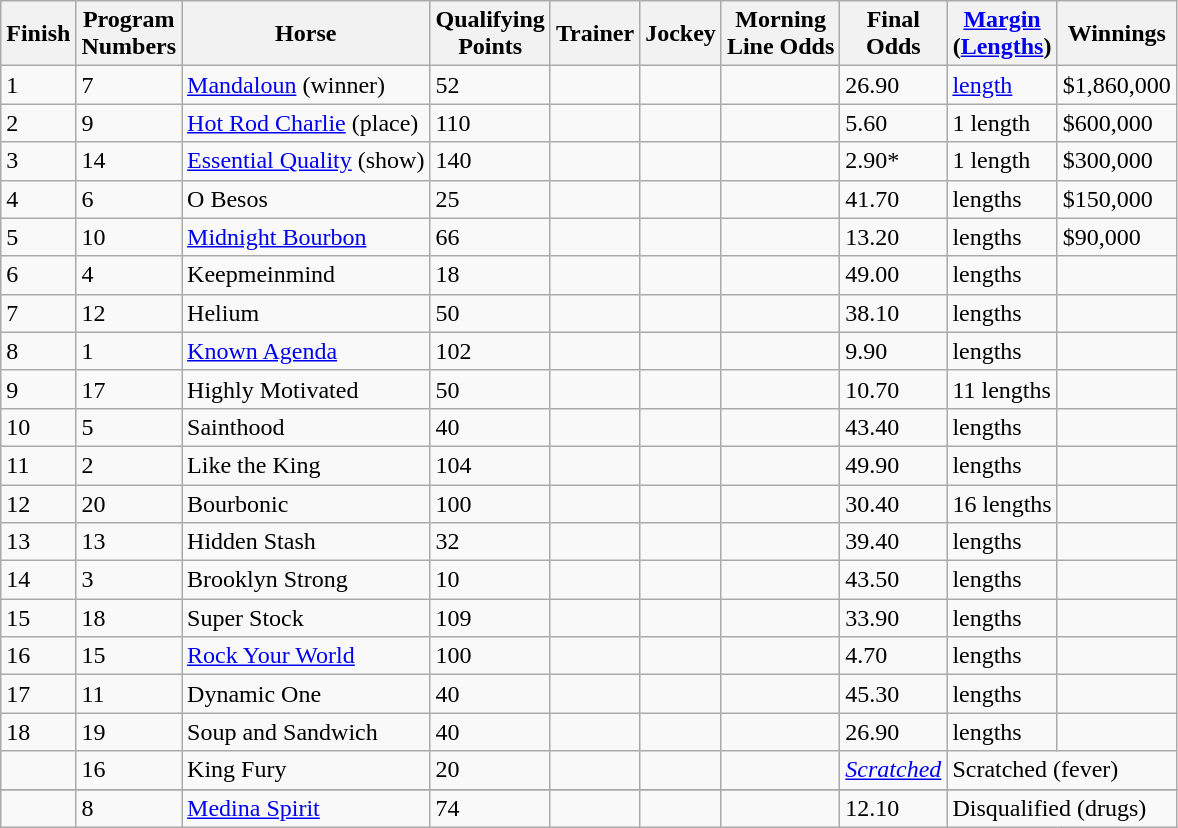<table class="wikitable sortable" border="1">
<tr>
<th scope="col">Finish</th>
<th scope="col">Program<br>Numbers</th>
<th scope="col">Horse</th>
<th scope="col">Qualifying<br>Points</th>
<th scope="col">Trainer</th>
<th scope="col">Jockey</th>
<th scope="col">Morning<br>Line Odds</th>
<th scope="col">Final<br>Odds</th>
<th scope="col" class=unsortable><a href='#'>Margin</a><br>(<a href='#'>Lengths</a>)</th>
<th scope="col">Winnings</th>
</tr>
<tr>
<td>1</td>
<td>7</td>
<td><a href='#'>Mandaloun</a> (winner)</td>
<td>52</td>
<td></td>
<td></td>
<td></td>
<td>26.90</td>
<td> <a href='#'>length</a></td>
<td>$1,860,000</td>
</tr>
<tr>
<td>2</td>
<td>9</td>
<td><a href='#'>Hot Rod Charlie</a> (place)</td>
<td>110</td>
<td></td>
<td></td>
<td></td>
<td>5.60</td>
<td>1 length</td>
<td>$600,000</td>
</tr>
<tr>
<td>3</td>
<td>14</td>
<td><a href='#'>Essential Quality</a> (show)</td>
<td>140</td>
<td></td>
<td></td>
<td></td>
<td>2.90*</td>
<td>1 length</td>
<td>$300,000</td>
</tr>
<tr>
<td>4</td>
<td>6</td>
<td>O Besos</td>
<td>25</td>
<td></td>
<td></td>
<td></td>
<td>41.70</td>
<td> lengths</td>
<td>$150,000</td>
</tr>
<tr>
<td>5</td>
<td>10</td>
<td><a href='#'>Midnight Bourbon</a></td>
<td>66</td>
<td></td>
<td></td>
<td></td>
<td>13.20</td>
<td> lengths</td>
<td>$90,000</td>
</tr>
<tr>
<td>6</td>
<td>4</td>
<td>Keepmeinmind</td>
<td>18</td>
<td></td>
<td></td>
<td></td>
<td>49.00</td>
<td> lengths</td>
<td></td>
</tr>
<tr>
<td>7</td>
<td>12</td>
<td>Helium</td>
<td>50</td>
<td></td>
<td></td>
<td></td>
<td>38.10</td>
<td> lengths</td>
<td></td>
</tr>
<tr>
<td>8</td>
<td>1</td>
<td><a href='#'>Known Agenda</a></td>
<td>102</td>
<td></td>
<td></td>
<td></td>
<td>9.90</td>
<td> lengths</td>
<td></td>
</tr>
<tr>
<td>9</td>
<td>17</td>
<td>Highly Motivated</td>
<td>50</td>
<td></td>
<td></td>
<td></td>
<td>10.70</td>
<td>11 lengths</td>
<td></td>
</tr>
<tr>
<td>10</td>
<td>5</td>
<td>Sainthood</td>
<td>40</td>
<td></td>
<td></td>
<td></td>
<td>43.40</td>
<td> lengths</td>
<td></td>
</tr>
<tr>
<td>11</td>
<td>2</td>
<td>Like the King</td>
<td>104</td>
<td></td>
<td></td>
<td></td>
<td>49.90</td>
<td> lengths</td>
<td></td>
</tr>
<tr>
<td>12</td>
<td>20</td>
<td>Bourbonic</td>
<td>100</td>
<td></td>
<td></td>
<td></td>
<td>30.40</td>
<td>16 lengths</td>
<td></td>
</tr>
<tr>
<td>13</td>
<td>13</td>
<td>Hidden Stash</td>
<td>32</td>
<td></td>
<td></td>
<td></td>
<td>39.40</td>
<td> lengths</td>
<td></td>
</tr>
<tr>
<td>14</td>
<td>3</td>
<td>Brooklyn Strong</td>
<td>10</td>
<td></td>
<td></td>
<td></td>
<td>43.50</td>
<td> lengths</td>
<td></td>
</tr>
<tr>
<td>15</td>
<td>18</td>
<td>Super Stock</td>
<td>109</td>
<td></td>
<td></td>
<td></td>
<td>33.90</td>
<td> lengths</td>
<td></td>
</tr>
<tr>
<td>16</td>
<td>15</td>
<td><a href='#'>Rock Your World</a></td>
<td>100</td>
<td></td>
<td></td>
<td></td>
<td>4.70</td>
<td> lengths</td>
<td></td>
</tr>
<tr>
<td>17</td>
<td>11</td>
<td>Dynamic One</td>
<td>40</td>
<td></td>
<td></td>
<td></td>
<td>45.30</td>
<td> lengths</td>
<td></td>
</tr>
<tr>
<td>18</td>
<td>19</td>
<td>Soup and Sandwich</td>
<td>40</td>
<td></td>
<td></td>
<td></td>
<td>26.90</td>
<td> lengths</td>
<td></td>
</tr>
<tr>
<td></td>
<td>16</td>
<td>King Fury</td>
<td>20</td>
<td></td>
<td></td>
<td></td>
<td><em><a href='#'>Scratched</a></em></td>
<td colspan=2>Scratched (fever)</td>
</tr>
<tr>
</tr>
<tr>
<td></td>
<td>8</td>
<td><a href='#'>Medina Spirit</a></td>
<td>74</td>
<td></td>
<td></td>
<td></td>
<td>12.10</td>
<td colspan=2>Disqualified (drugs)</td>
</tr>
</table>
